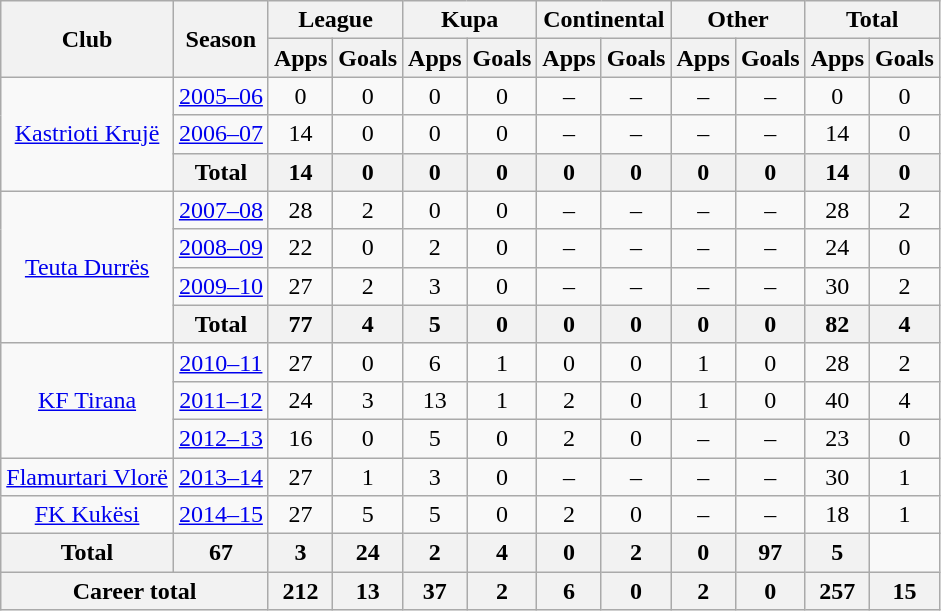<table class="wikitable" style="text-align: center;">
<tr>
<th rowspan="2">Club</th>
<th rowspan="2">Season</th>
<th colspan="2">League</th>
<th colspan="2">Kupa</th>
<th colspan="2">Continental</th>
<th colspan="2">Other</th>
<th colspan="2">Total</th>
</tr>
<tr>
<th>Apps</th>
<th>Goals</th>
<th>Apps</th>
<th>Goals</th>
<th>Apps</th>
<th>Goals</th>
<th>Apps</th>
<th>Goals</th>
<th>Apps</th>
<th>Goals</th>
</tr>
<tr>
<td rowspan="3" valign="center"><a href='#'>Kastrioti Krujë</a></td>
<td><a href='#'>2005–06</a></td>
<td>0</td>
<td>0</td>
<td>0</td>
<td>0</td>
<td>–</td>
<td>–</td>
<td>–</td>
<td>–</td>
<td>0</td>
<td>0</td>
</tr>
<tr>
<td><a href='#'>2006–07</a></td>
<td>14</td>
<td>0</td>
<td>0</td>
<td>0</td>
<td>–</td>
<td>–</td>
<td>–</td>
<td>–</td>
<td>14</td>
<td>0</td>
</tr>
<tr>
<th>Total</th>
<th>14</th>
<th>0</th>
<th>0</th>
<th>0</th>
<th>0</th>
<th>0</th>
<th>0</th>
<th>0</th>
<th>14</th>
<th>0</th>
</tr>
<tr>
<td rowspan="4" valign="center"><a href='#'>Teuta Durrës</a></td>
<td><a href='#'>2007–08</a></td>
<td>28</td>
<td>2</td>
<td>0</td>
<td>0</td>
<td>–</td>
<td>–</td>
<td>–</td>
<td>–</td>
<td>28</td>
<td>2</td>
</tr>
<tr>
<td><a href='#'>2008–09</a></td>
<td>22</td>
<td>0</td>
<td>2</td>
<td>0</td>
<td>–</td>
<td>–</td>
<td>–</td>
<td>–</td>
<td>24</td>
<td>0</td>
</tr>
<tr>
<td><a href='#'>2009–10</a></td>
<td>27</td>
<td>2</td>
<td>3</td>
<td>0</td>
<td>–</td>
<td>–</td>
<td>–</td>
<td>–</td>
<td>30</td>
<td>2</td>
</tr>
<tr>
<th>Total</th>
<th>77</th>
<th>4</th>
<th>5</th>
<th>0</th>
<th>0</th>
<th>0</th>
<th>0</th>
<th>0</th>
<th>82</th>
<th>4</th>
</tr>
<tr>
<td rowspan="3" valign="center"><a href='#'>KF Tirana</a></td>
<td><a href='#'>2010–11</a></td>
<td>27</td>
<td>0</td>
<td>6</td>
<td>1</td>
<td>0</td>
<td>0</td>
<td>1</td>
<td>0</td>
<td>28</td>
<td>2</td>
</tr>
<tr>
<td><a href='#'>2011–12</a></td>
<td>24</td>
<td>3</td>
<td>13</td>
<td>1</td>
<td>2</td>
<td>0</td>
<td>1</td>
<td>0</td>
<td>40</td>
<td>4</td>
</tr>
<tr>
<td><a href='#'>2012–13</a></td>
<td>16</td>
<td>0</td>
<td>5</td>
<td>0</td>
<td>2</td>
<td>0</td>
<td>–</td>
<td>–</td>
<td>23</td>
<td>0</td>
</tr>
<tr>
<td rowspan="1" valign="center"><a href='#'>Flamurtari Vlorë</a></td>
<td><a href='#'>2013–14</a></td>
<td>27</td>
<td>1</td>
<td>3</td>
<td>0</td>
<td>–</td>
<td>–</td>
<td>–</td>
<td>–</td>
<td>30</td>
<td>1</td>
</tr>
<tr>
<td rowspan="1" valign="center"><a href='#'>FK Kukësi</a></td>
<td><a href='#'>2014–15</a></td>
<td>27</td>
<td>5</td>
<td>5</td>
<td>0</td>
<td>2</td>
<td>0</td>
<td>–</td>
<td>–</td>
<td>18</td>
<td>1</td>
</tr>
<tr>
<th>Total</th>
<th>67</th>
<th>3</th>
<th>24</th>
<th>2</th>
<th>4</th>
<th>0</th>
<th>2</th>
<th>0</th>
<th>97</th>
<th>5</th>
</tr>
<tr>
<th colspan="2">Career total</th>
<th>212</th>
<th>13</th>
<th>37</th>
<th>2</th>
<th>6</th>
<th>0</th>
<th>2</th>
<th>0</th>
<th>257</th>
<th>15</th>
</tr>
</table>
